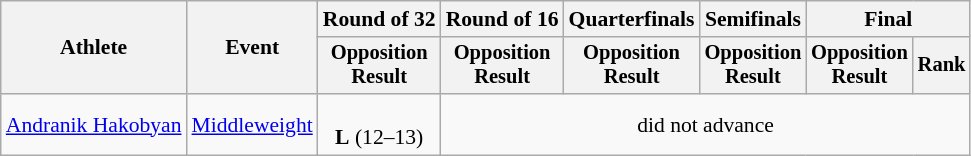<table class="wikitable" style="font-size:90%">
<tr>
<th rowspan="2">Athlete</th>
<th rowspan="2">Event</th>
<th>Round of 32</th>
<th>Round of 16</th>
<th>Quarterfinals</th>
<th>Semifinals</th>
<th colspan=2>Final</th>
</tr>
<tr style="font-size: 95%">
<th>Opposition<br>Result</th>
<th>Opposition<br>Result</th>
<th>Opposition<br>Result</th>
<th>Opposition<br>Result</th>
<th>Opposition<br>Result</th>
<th>Rank</th>
</tr>
<tr align=center>
<td align=left><a href='#'>Andranik Hakobyan</a></td>
<td align=left><a href='#'>Middleweight</a></td>
<td><br><strong>L</strong>  (12–13)</td>
<td colspan=5>did not advance</td>
</tr>
</table>
